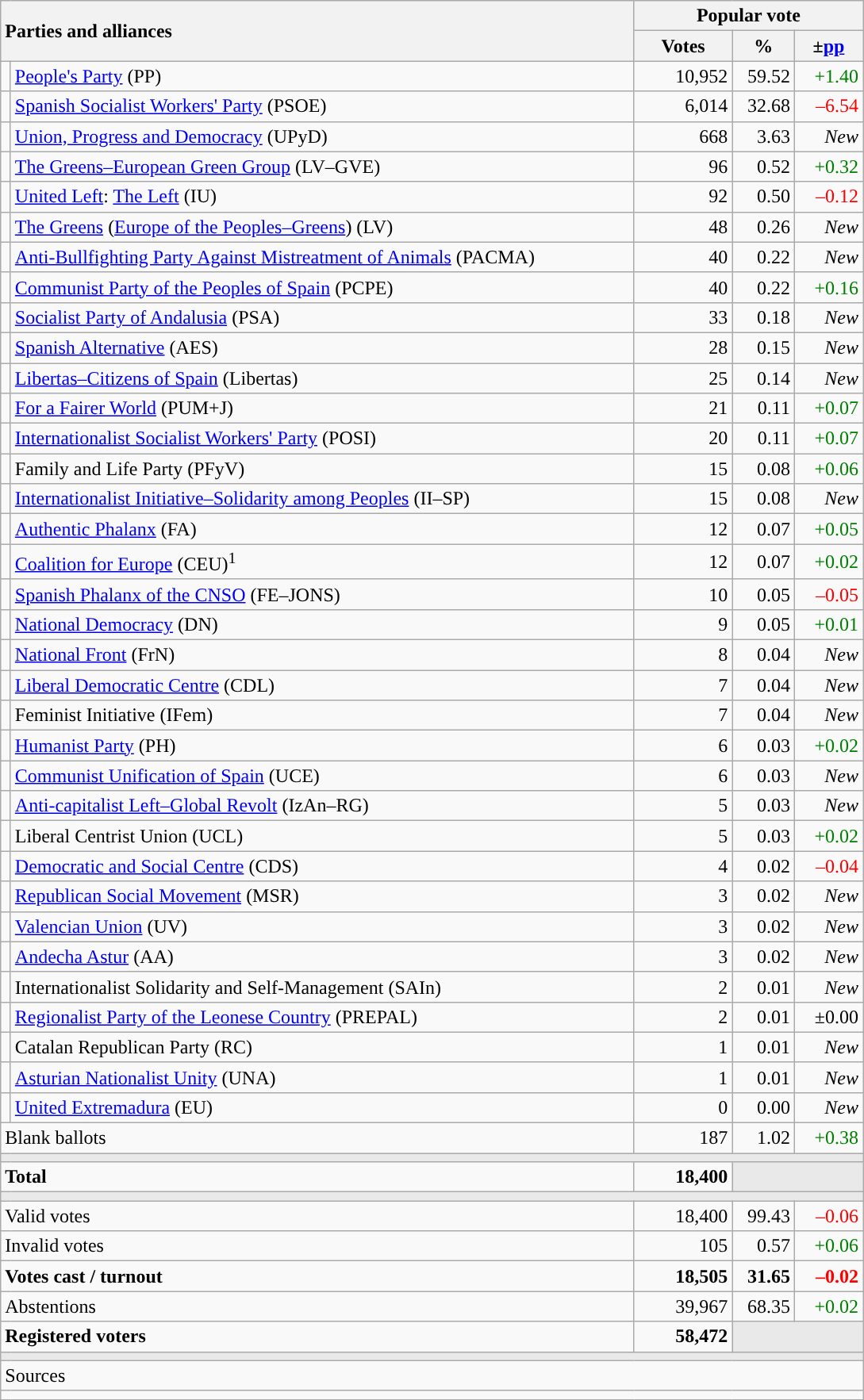<table class="wikitable" style="text-align:right">
<tr>
<th style="text-align:left;" rowspan="2" colspan="2" width="525">Parties and alliances</th>
<th colspan="3">Popular vote</th>
</tr>
<tr>
<th width="75">Votes</th>
<th width="45">%</th>
<th width="45">±<a href='#'>pp</a></th>
</tr>
<tr>
<td width="1" style="color:inherit;background:"></td>
<td align="left"><a href='#'>People's Party</a> (PP)</td>
<td>10,952</td>
<td>59.52</td>
<td style="color:green;">+1.40</td>
</tr>
<tr>
<td style="color:inherit;background:"></td>
<td align="left"><a href='#'>Spanish Socialist Workers' Party</a> (PSOE)</td>
<td>6,014</td>
<td>32.68</td>
<td style="color:red;">–6.54</td>
</tr>
<tr>
<td style="color:inherit;background:"></td>
<td align="left"><a href='#'>Union, Progress and Democracy</a> (UPyD)</td>
<td>668</td>
<td>3.63</td>
<td><em>New</em></td>
</tr>
<tr>
<td style="color:inherit;background:"></td>
<td align="left"><a href='#'>The Greens–European Green Group</a> (LV–GVE)</td>
<td>96</td>
<td>0.52</td>
<td style="color:green;">+0.32</td>
</tr>
<tr>
<td style="color:inherit;background:"></td>
<td align="left"><a href='#'>United Left</a>: <a href='#'>The Left</a> (IU)</td>
<td>92</td>
<td>0.50</td>
<td style="color:red;">–0.12</td>
</tr>
<tr>
<td style="color:inherit;background:"></td>
<td align="left"><a href='#'>The Greens</a> (<a href='#'>Europe of the Peoples–Greens</a>) (LV)</td>
<td>48</td>
<td>0.26</td>
<td><em>New</em></td>
</tr>
<tr>
<td style="color:inherit;background:"></td>
<td align="left"><a href='#'>Anti-Bullfighting Party Against Mistreatment of Animals</a> (PACMA)</td>
<td>40</td>
<td>0.22</td>
<td><em>New</em></td>
</tr>
<tr>
<td style="color:inherit;background:"></td>
<td align="left"><a href='#'>Communist Party of the Peoples of Spain</a> (PCPE)</td>
<td>40</td>
<td>0.22</td>
<td style="color:green;">+0.16</td>
</tr>
<tr>
<td style="color:inherit;background:"></td>
<td align="left"><a href='#'>Socialist Party of Andalusia</a> (PSA)</td>
<td>33</td>
<td>0.18</td>
<td><em>New</em></td>
</tr>
<tr>
<td style="color:inherit;background:"></td>
<td align="left"><a href='#'>Spanish Alternative</a> (AES)</td>
<td>28</td>
<td>0.15</td>
<td><em>New</em></td>
</tr>
<tr>
<td style="color:inherit;background:"></td>
<td align="left"><a href='#'>Libertas–Citizens of Spain</a> (Libertas)</td>
<td>25</td>
<td>0.14</td>
<td><em>New</em></td>
</tr>
<tr>
<td style="color:inherit;background:"></td>
<td align="left"><a href='#'>For a Fairer World</a> (PUM+J)</td>
<td>21</td>
<td>0.11</td>
<td style="color:green;">+0.07</td>
</tr>
<tr>
<td style="color:inherit;background:"></td>
<td align="left"><a href='#'>Internationalist Socialist Workers' Party</a> (POSI)</td>
<td>20</td>
<td>0.11</td>
<td style="color:green;">+0.07</td>
</tr>
<tr>
<td style="color:inherit;background:"></td>
<td align="left">Family and Life Party (PFyV)</td>
<td>15</td>
<td>0.08</td>
<td style="color:green;">+0.06</td>
</tr>
<tr>
<td style="color:inherit;background:"></td>
<td align="left"><a href='#'>Internationalist Initiative–Solidarity among Peoples</a> (II–SP)</td>
<td>15</td>
<td>0.08</td>
<td><em>New</em></td>
</tr>
<tr>
<td style="color:inherit;background:"></td>
<td align="left"><a href='#'>Authentic Phalanx</a> (FA)</td>
<td>12</td>
<td>0.07</td>
<td style="color:green;">+0.05</td>
</tr>
<tr>
<td style="color:inherit;background:"></td>
<td align="left"><a href='#'>Coalition for Europe</a> (CEU)<sup>1</sup></td>
<td>12</td>
<td>0.07</td>
<td style="color:green;">+0.02</td>
</tr>
<tr>
<td style="color:inherit;background:"></td>
<td align="left"><a href='#'>Spanish Phalanx of the CNSO</a> (FE–JONS)</td>
<td>10</td>
<td>0.05</td>
<td style="color:red;">–0.05</td>
</tr>
<tr>
<td style="color:inherit;background:"></td>
<td align="left"><a href='#'>National Democracy</a> (DN)</td>
<td>9</td>
<td>0.05</td>
<td style="color:green;">+0.01</td>
</tr>
<tr>
<td style="color:inherit;background:"></td>
<td align="left"><a href='#'>National Front</a> (FrN)</td>
<td>8</td>
<td>0.04</td>
<td><em>New</em></td>
</tr>
<tr>
<td style="color:inherit;background:"></td>
<td align="left"><a href='#'>Liberal Democratic Centre</a> (CDL)</td>
<td>7</td>
<td>0.04</td>
<td><em>New</em></td>
</tr>
<tr>
<td style="color:inherit;background:"></td>
<td align="left">Feminist Initiative (IFem)</td>
<td>7</td>
<td>0.04</td>
<td><em>New</em></td>
</tr>
<tr>
<td style="color:inherit;background:"></td>
<td align="left"><a href='#'>Humanist Party</a> (PH)</td>
<td>6</td>
<td>0.03</td>
<td style="color:green;">+0.02</td>
</tr>
<tr>
<td style="color:inherit;background:"></td>
<td align="left"><a href='#'>Communist Unification of Spain</a> (UCE)</td>
<td>6</td>
<td>0.03</td>
<td><em>New</em></td>
</tr>
<tr>
<td style="color:inherit;background:"></td>
<td align="left"><a href='#'>Anti-capitalist Left–Global Revolt</a> (IzAn–RG)</td>
<td>5</td>
<td>0.03</td>
<td><em>New</em></td>
</tr>
<tr>
<td style="color:inherit;background:"></td>
<td align="left">Liberal Centrist Union (UCL)</td>
<td>5</td>
<td>0.03</td>
<td style="color:green;">+0.02</td>
</tr>
<tr>
<td style="color:inherit;background:"></td>
<td align="left"><a href='#'>Democratic and Social Centre</a> (CDS)</td>
<td>4</td>
<td>0.02</td>
<td style="color:red;">–0.04</td>
</tr>
<tr>
<td style="color:inherit;background:"></td>
<td align="left"><a href='#'>Republican Social Movement</a> (MSR)</td>
<td>3</td>
<td>0.02</td>
<td><em>New</em></td>
</tr>
<tr>
<td style="color:inherit;background:"></td>
<td align="left"><a href='#'>Valencian Union</a> (UV)</td>
<td>3</td>
<td>0.02</td>
<td><em>New</em></td>
</tr>
<tr>
<td style="color:inherit;background:"></td>
<td align="left"><a href='#'>Andecha Astur</a> (AA)</td>
<td>3</td>
<td>0.02</td>
<td><em>New</em></td>
</tr>
<tr>
<td style="color:inherit;background:"></td>
<td align="left">Internationalist Solidarity and Self-Management (SAIn)</td>
<td>2</td>
<td>0.01</td>
<td><em>New</em></td>
</tr>
<tr>
<td style="color:inherit;background:"></td>
<td align="left"><a href='#'>Regionalist Party of the Leonese Country</a> (PREPAL)</td>
<td>2</td>
<td>0.01</td>
<td>±0.00</td>
</tr>
<tr>
<td style="color:inherit;background:"></td>
<td align="left">Catalan Republican Party (RC)</td>
<td>1</td>
<td>0.01</td>
<td><em>New</em></td>
</tr>
<tr>
<td style="color:inherit;background:"></td>
<td align="left"><a href='#'>Asturian Nationalist Unity</a> (UNA)</td>
<td>1</td>
<td>0.01</td>
<td><em>New</em></td>
</tr>
<tr>
<td style="color:inherit;background:"></td>
<td align="left"><a href='#'>United Extremadura</a> (EU)</td>
<td>0</td>
<td>0.00</td>
<td><em>New</em></td>
</tr>
<tr>
<td align="left" colspan="2">Blank ballots</td>
<td width="75">187</td>
<td width="45">1.02</td>
<td width="50" style="color:green;">+0.38</td>
</tr>
<tr>
<td colspan="5" bgcolor="#E9E9E9"></td>
</tr>
<tr style="font-weight:bold;">
<td align="left" colspan="2">Total</td>
<td>18,400</td>
<td bgcolor="#E9E9E9" colspan="2"></td>
</tr>
<tr>
<td colspan="5" bgcolor="#E9E9E9"></td>
</tr>
<tr>
<td align="left" colspan="2">Valid votes</td>
<td>18,400</td>
<td>99.43</td>
<td style="color:red;">–0.06</td>
</tr>
<tr>
<td align="left" colspan="2">Invalid votes</td>
<td>105</td>
<td>0.57</td>
<td style="color:green;">+0.06</td>
</tr>
<tr style="font-weight:bold;">
<td align="left" colspan="2">Votes cast / turnout</td>
<td>18,505</td>
<td>31.65</td>
<td style="color:red;">–0.02</td>
</tr>
<tr>
<td align="left" colspan="2">Abstentions</td>
<td>39,967</td>
<td>68.35</td>
<td style="color:green;">+0.02</td>
</tr>
<tr style="font-weight:bold;">
<td align="left" colspan="2">Registered voters</td>
<td>58,472</td>
<td bgcolor="#E9E9E9" colspan="2"></td>
</tr>
<tr>
<td colspan="5" bgcolor="#E9E9E9"></td>
</tr>
<tr>
<td align="left" colspan="5">Sources</td>
</tr>
<tr>
<td colspan="5" style="text-align:left; max-width:680px;"></td>
</tr>
</table>
